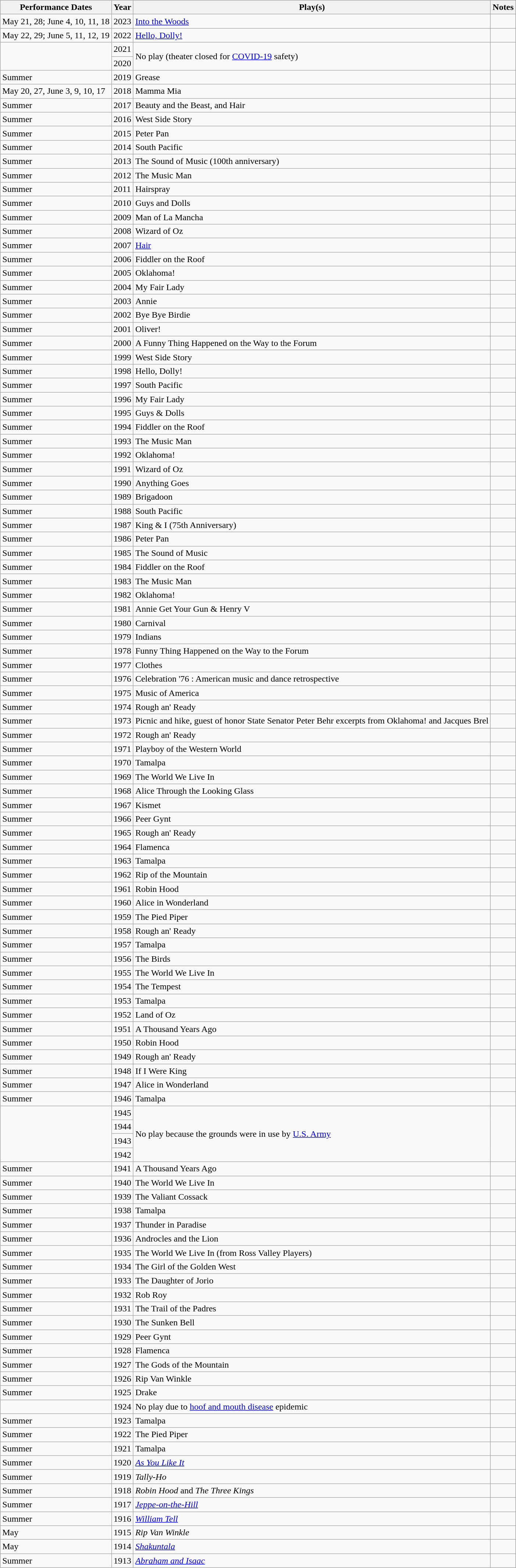<table class="wikitable sortable">
<tr>
<th>Performance Dates</th>
<th>Year</th>
<th>Play(s)</th>
<th>Notes</th>
</tr>
<tr>
<td>May 21, 28; June 4, 10, 11, 18</td>
<td>2023</td>
<td><a href='#'>Into the Woods</a></td>
<td></td>
</tr>
<tr>
<td>May 22, 29; June 5, 11, 12, 19</td>
<td>2022</td>
<td><a href='#'>Hello, Dolly!</a></td>
<td></td>
</tr>
<tr>
<td rowspan="2"></td>
<td>2021</td>
<td rowspan="2">No play (theater closed for <a href='#'>COVID-19</a> safety)</td>
<td rowspan="2"></td>
</tr>
<tr>
<td>2020</td>
</tr>
<tr>
<td>Summer</td>
<td>2019</td>
<td>Grease</td>
<td></td>
</tr>
<tr>
<td>May 20, 27, June 3, 9, 10, 17</td>
<td>2018</td>
<td>Mamma Mia</td>
<td></td>
</tr>
<tr>
<td>Summer</td>
<td>2017</td>
<td>Beauty and the Beast, and Hair</td>
<td></td>
</tr>
<tr>
<td>Summer</td>
<td>2016</td>
<td>West Side Story</td>
<td></td>
</tr>
<tr>
<td>Summer</td>
<td>2015</td>
<td>Peter Pan</td>
<td></td>
</tr>
<tr>
<td>Summer</td>
<td>2014</td>
<td>South Pacific</td>
<td></td>
</tr>
<tr>
<td>Summer</td>
<td>2013</td>
<td>The Sound of Music (100th anniversary)</td>
<td></td>
</tr>
<tr>
<td>Summer</td>
<td>2012</td>
<td>The Music Man</td>
<td></td>
</tr>
<tr>
<td>Summer</td>
<td>2011</td>
<td>Hairspray</td>
<td></td>
</tr>
<tr>
<td>Summer</td>
<td>2010</td>
<td>Guys and Dolls</td>
<td></td>
</tr>
<tr>
<td>Summer</td>
<td>2009</td>
<td>Man of La Mancha</td>
<td></td>
</tr>
<tr>
<td>Summer</td>
<td>2008</td>
<td>Wizard of Oz</td>
<td></td>
</tr>
<tr>
<td>Summer</td>
<td>2007</td>
<td><a href='#'>Hair</a></td>
<td></td>
</tr>
<tr>
<td>Summer</td>
<td>2006</td>
<td>Fiddler on the Roof</td>
<td></td>
</tr>
<tr>
<td>Summer</td>
<td>2005</td>
<td>Oklahoma!</td>
<td></td>
</tr>
<tr>
<td>Summer</td>
<td>2004</td>
<td>My Fair Lady</td>
<td></td>
</tr>
<tr>
<td>Summer</td>
<td>2003</td>
<td>Annie</td>
<td></td>
</tr>
<tr>
<td>Summer</td>
<td>2002</td>
<td>Bye Bye Birdie</td>
<td></td>
</tr>
<tr>
<td>Summer</td>
<td>2001</td>
<td>Oliver!</td>
<td></td>
</tr>
<tr>
<td>Summer</td>
<td>2000</td>
<td>A Funny Thing Happened on the Way to the Forum</td>
<td></td>
</tr>
<tr>
<td>Summer</td>
<td>1999</td>
<td>West Side Story</td>
<td></td>
</tr>
<tr>
<td>Summer</td>
<td>1998</td>
<td>Hello, Dolly!</td>
<td></td>
</tr>
<tr>
<td>Summer</td>
<td>1997</td>
<td>South Pacific</td>
<td></td>
</tr>
<tr>
<td>Summer</td>
<td>1996</td>
<td>My Fair Lady</td>
<td></td>
</tr>
<tr>
<td>Summer</td>
<td>1995</td>
<td>Guys & Dolls</td>
<td></td>
</tr>
<tr>
<td>Summer</td>
<td>1994</td>
<td>Fiddler on the Roof</td>
<td></td>
</tr>
<tr>
<td>Summer</td>
<td>1993</td>
<td>The Music Man</td>
<td></td>
</tr>
<tr>
<td>Summer</td>
<td>1992</td>
<td>Oklahoma!</td>
<td></td>
</tr>
<tr>
<td>Summer</td>
<td>1991</td>
<td>Wizard of Oz</td>
<td></td>
</tr>
<tr>
<td>Summer</td>
<td>1990</td>
<td>Anything Goes</td>
<td></td>
</tr>
<tr>
<td>Summer</td>
<td>1989</td>
<td>Brigadoon</td>
<td></td>
</tr>
<tr>
<td>Summer</td>
<td>1988</td>
<td>South Pacific</td>
<td></td>
</tr>
<tr>
<td>Summer</td>
<td>1987</td>
<td>King & I (75th Anniversary)</td>
<td></td>
</tr>
<tr>
<td>Summer</td>
<td>1986</td>
<td>Peter Pan</td>
<td></td>
</tr>
<tr>
<td>Summer</td>
<td>1985</td>
<td>The Sound of Music</td>
<td></td>
</tr>
<tr>
<td>Summer</td>
<td>1984</td>
<td>Fiddler on the Roof</td>
<td></td>
</tr>
<tr>
<td>Summer</td>
<td>1983</td>
<td>The Music Man</td>
<td></td>
</tr>
<tr>
<td>Summer</td>
<td>1982</td>
<td>Oklahoma!</td>
<td></td>
</tr>
<tr>
<td>Summer</td>
<td>1981</td>
<td>Annie Get Your Gun & Henry V</td>
<td></td>
</tr>
<tr>
<td>Summer</td>
<td>1980</td>
<td>Carnival</td>
<td></td>
</tr>
<tr>
<td>Summer</td>
<td>1979</td>
<td>Indians</td>
<td></td>
</tr>
<tr>
<td>Summer</td>
<td>1978</td>
<td>Funny Thing Happened on the Way to the Forum</td>
<td></td>
</tr>
<tr>
<td>Summer</td>
<td>1977</td>
<td>Clothes</td>
<td></td>
</tr>
<tr>
<td>Summer</td>
<td>1976</td>
<td>Celebration '76 : American music and dance retrospective</td>
<td></td>
</tr>
<tr>
<td>Summer</td>
<td>1975</td>
<td>Music of America</td>
<td></td>
</tr>
<tr>
<td>Summer</td>
<td>1974</td>
<td>Rough an' Ready</td>
<td></td>
</tr>
<tr>
<td>Summer</td>
<td>1973</td>
<td>Picnic and hike, guest of honor State Senator Peter Behr excerpts from Oklahoma! and Jacques Brel</td>
<td></td>
</tr>
<tr>
<td>Summer</td>
<td>1972</td>
<td>Rough an' Ready</td>
<td></td>
</tr>
<tr>
<td>Summer</td>
<td>1971</td>
<td>Playboy of the Western World</td>
<td></td>
</tr>
<tr>
<td>Summer</td>
<td>1970</td>
<td>Tamalpa</td>
<td></td>
</tr>
<tr>
<td>Summer</td>
<td>1969</td>
<td>The World We Live In</td>
<td></td>
</tr>
<tr>
<td>Summer</td>
<td>1968</td>
<td>Alice Through the Looking Glass</td>
<td></td>
</tr>
<tr>
<td>Summer</td>
<td>1967</td>
<td>Kismet</td>
<td></td>
</tr>
<tr>
<td>Summer</td>
<td>1966</td>
<td>Peer Gynt</td>
<td></td>
</tr>
<tr>
<td>Summer</td>
<td>1965</td>
<td>Rough an' Ready</td>
<td></td>
</tr>
<tr>
<td>Summer</td>
<td>1964</td>
<td>Flamenca</td>
<td></td>
</tr>
<tr>
<td>Summer</td>
<td>1963</td>
<td>Tamalpa</td>
<td></td>
</tr>
<tr>
<td>Summer</td>
<td>1962</td>
<td>Rip of the Mountain</td>
<td></td>
</tr>
<tr>
<td>Summer</td>
<td>1961</td>
<td>Robin Hood</td>
<td></td>
</tr>
<tr>
<td>Summer</td>
<td>1960</td>
<td>Alice in Wonderland</td>
<td></td>
</tr>
<tr>
<td>Summer</td>
<td>1959</td>
<td>The Pied Piper</td>
<td></td>
</tr>
<tr>
<td>Summer</td>
<td>1958</td>
<td>Rough an' Ready</td>
<td></td>
</tr>
<tr>
<td>Summer</td>
<td>1957</td>
<td>Tamalpa</td>
<td></td>
</tr>
<tr>
<td>Summer</td>
<td>1956</td>
<td>The Birds</td>
<td></td>
</tr>
<tr>
<td>Summer</td>
<td>1955</td>
<td>The World We Live In</td>
<td></td>
</tr>
<tr>
<td>Summer</td>
<td>1954</td>
<td>The Tempest</td>
<td></td>
</tr>
<tr>
<td>Summer</td>
<td>1953</td>
<td>Tamalpa</td>
<td></td>
</tr>
<tr>
<td>Summer</td>
<td>1952</td>
<td>Land of Oz</td>
<td></td>
</tr>
<tr>
<td>Summer</td>
<td>1951</td>
<td>A Thousand Years Ago</td>
<td></td>
</tr>
<tr>
<td>Summer</td>
<td>1950</td>
<td>Robin Hood</td>
<td></td>
</tr>
<tr>
<td>Summer</td>
<td>1949</td>
<td>Rough an' Ready</td>
<td></td>
</tr>
<tr>
<td>Summer</td>
<td>1948</td>
<td>If I Were King</td>
<td></td>
</tr>
<tr>
<td>Summer</td>
<td>1947</td>
<td>Alice in Wonderland</td>
<td></td>
</tr>
<tr>
<td>Summer</td>
<td>1946</td>
<td>Tamalpa</td>
<td></td>
</tr>
<tr>
<td rowspan="4"></td>
<td>1945</td>
<td rowspan="4">No play because the grounds were in use by <a href='#'>U.S. Army</a></td>
<td rowspan="4"></td>
</tr>
<tr>
<td>1944</td>
</tr>
<tr>
<td>1943</td>
</tr>
<tr>
<td>1942</td>
</tr>
<tr>
<td>Summer</td>
<td>1941</td>
<td>A Thousand Years Ago</td>
<td></td>
</tr>
<tr>
<td>Summer</td>
<td>1940</td>
<td>The World We Live In</td>
<td></td>
</tr>
<tr>
<td>Summer</td>
<td>1939</td>
<td>The Valiant Cossack</td>
<td></td>
</tr>
<tr>
<td>Summer</td>
<td>1938</td>
<td>Tamalpa</td>
<td></td>
</tr>
<tr>
<td>Summer</td>
<td>1937</td>
<td>Thunder in Paradise</td>
<td></td>
</tr>
<tr>
<td>Summer</td>
<td>1936</td>
<td>Androcles and the Lion</td>
<td></td>
</tr>
<tr>
<td>Summer</td>
<td>1935</td>
<td>The World We Live In (from Ross Valley Players)</td>
<td></td>
</tr>
<tr>
<td>Summer</td>
<td>1934</td>
<td>The Girl of the Golden West</td>
<td></td>
</tr>
<tr>
<td>Summer</td>
<td>1933</td>
<td>The Daughter of Jorio</td>
<td></td>
</tr>
<tr>
<td>Summer</td>
<td>1932</td>
<td>Rob Roy</td>
<td></td>
</tr>
<tr>
<td>Summer</td>
<td>1931</td>
<td>The Trail of the Padres</td>
<td></td>
</tr>
<tr>
<td>Summer</td>
<td>1930</td>
<td>The Sunken Bell</td>
<td></td>
</tr>
<tr>
<td>Summer</td>
<td>1929</td>
<td>Peer Gynt</td>
<td></td>
</tr>
<tr>
<td>Summer</td>
<td>1928</td>
<td>Flamenca</td>
<td></td>
</tr>
<tr>
<td>Summer</td>
<td>1927</td>
<td>The Gods of the Mountain</td>
<td></td>
</tr>
<tr>
<td>Summer</td>
<td>1926</td>
<td>Rip Van Winkle</td>
<td></td>
</tr>
<tr>
<td>Summer</td>
<td>1925</td>
<td>Drake</td>
<td></td>
</tr>
<tr>
<td></td>
<td>1924</td>
<td>No play due to <a href='#'>hoof and mouth disease</a> epidemic</td>
<td></td>
</tr>
<tr>
<td>Summer</td>
<td>1923</td>
<td>Tamalpa</td>
<td></td>
</tr>
<tr>
<td>Summer</td>
<td>1922</td>
<td>The Pied Piper</td>
<td></td>
</tr>
<tr>
<td>Summer</td>
<td>1921</td>
<td>Tamalpa</td>
<td></td>
</tr>
<tr>
<td>Summer</td>
<td>1920</td>
<td><em><a href='#'>As You Like It</a></em></td>
<td></td>
</tr>
<tr>
<td>Summer</td>
<td>1919</td>
<td><em>Tally-Ho</em></td>
<td></td>
</tr>
<tr>
<td>Summer</td>
<td>1918</td>
<td><em>Robin Hood</em> and <em>The Three Kings</em></td>
<td></td>
</tr>
<tr>
<td>Summer</td>
<td>1917</td>
<td><em><a href='#'>Jeppe-on-the-Hill</a></em></td>
<td></td>
</tr>
<tr>
<td>Summer</td>
<td>1916</td>
<td><em><a href='#'>William Tell</a></em></td>
<td></td>
</tr>
<tr>
<td>May</td>
<td>1915</td>
<td><em>Rip Van Winkle</em></td>
<td></td>
</tr>
<tr>
<td>May</td>
<td>1914</td>
<td><em><a href='#'>Shakuntala</a></em></td>
<td></td>
</tr>
<tr>
<td>Summer</td>
<td>1913</td>
<td><em><a href='#'>Abraham and Isaac</a></em></td>
<td></td>
</tr>
</table>
